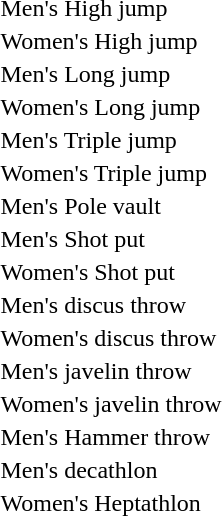<table>
<tr>
<td>Men's High jump<br></td>
<td></td>
<td></td>
<td></td>
</tr>
<tr>
<td>Women's High jump<br></td>
<td></td>
<td></td>
<td></td>
</tr>
<tr>
<td>Men's Long jump<br></td>
<td></td>
<td></td>
<td></td>
</tr>
<tr>
<td>Women's Long jump<br></td>
<td></td>
<td></td>
<td></td>
</tr>
<tr>
<td>Men's Triple jump<br></td>
<td></td>
<td></td>
<td></td>
</tr>
<tr>
<td>Women's Triple jump<br></td>
<td></td>
<td></td>
<td></td>
</tr>
<tr>
<td>Men's Pole vault<br></td>
<td></td>
<td></td>
<td></td>
</tr>
<tr>
<td>Men's Shot put<br></td>
<td></td>
<td></td>
<td></td>
</tr>
<tr>
<td>Women's Shot put<br></td>
<td></td>
<td></td>
<td></td>
</tr>
<tr>
<td>Men's discus throw<br></td>
<td></td>
<td></td>
<td></td>
</tr>
<tr>
<td>Women's discus throw<br></td>
<td></td>
<td></td>
<td></td>
</tr>
<tr>
<td>Men's javelin throw<br></td>
<td></td>
<td></td>
<td></td>
</tr>
<tr>
<td>Women's javelin throw<br></td>
<td></td>
<td></td>
<td></td>
</tr>
<tr>
<td>Men's Hammer throw<br></td>
<td></td>
<td></td>
<td></td>
</tr>
<tr>
<td>Men's decathlon<br></td>
<td></td>
<td></td>
<td></td>
</tr>
<tr>
<td>Women's Heptathlon<br></td>
<td></td>
<td></td>
<td></td>
</tr>
</table>
